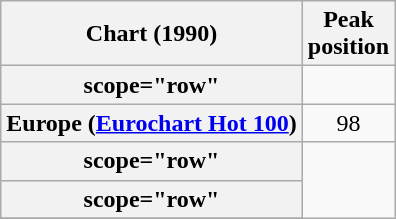<table class="wikitable sortable plainrowheaders" style="text-align:center">
<tr>
<th align="left">Chart (1990)</th>
<th align="center">Peak<br>position</th>
</tr>
<tr>
<th>scope="row"</th>
</tr>
<tr>
<th scope="row" align="left">Europe (<a href='#'>Eurochart Hot 100</a>)</th>
<td align="center">98</td>
</tr>
<tr>
<th>scope="row"</th>
</tr>
<tr>
<th>scope="row"</th>
</tr>
<tr>
</tr>
</table>
